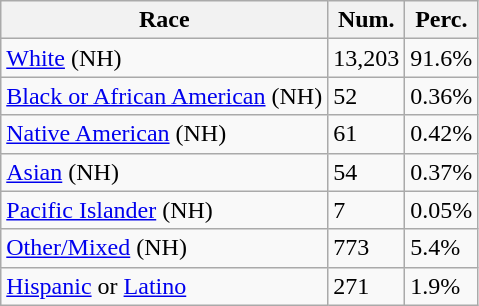<table class="wikitable">
<tr>
<th>Race</th>
<th>Num.</th>
<th>Perc.</th>
</tr>
<tr>
<td><a href='#'>White</a> (NH)</td>
<td>13,203</td>
<td>91.6%</td>
</tr>
<tr>
<td><a href='#'>Black or African American</a> (NH)</td>
<td>52</td>
<td>0.36%</td>
</tr>
<tr>
<td><a href='#'>Native American</a> (NH)</td>
<td>61</td>
<td>0.42%</td>
</tr>
<tr>
<td><a href='#'>Asian</a> (NH)</td>
<td>54</td>
<td>0.37%</td>
</tr>
<tr>
<td><a href='#'>Pacific Islander</a> (NH)</td>
<td>7</td>
<td>0.05%</td>
</tr>
<tr>
<td><a href='#'>Other/Mixed</a> (NH)</td>
<td>773</td>
<td>5.4%</td>
</tr>
<tr>
<td><a href='#'>Hispanic</a> or <a href='#'>Latino</a></td>
<td>271</td>
<td>1.9%</td>
</tr>
</table>
